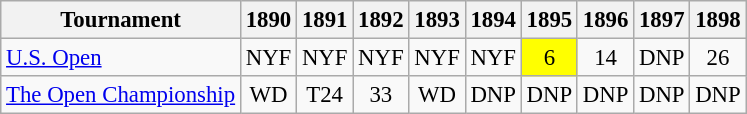<table class="wikitable" style="font-size:95%;text-align:center;">
<tr>
<th>Tournament</th>
<th>1890</th>
<th>1891</th>
<th>1892</th>
<th>1893</th>
<th>1894</th>
<th>1895</th>
<th>1896</th>
<th>1897</th>
<th>1898</th>
</tr>
<tr>
<td align="left"><a href='#'>U.S. Open</a></td>
<td>NYF</td>
<td>NYF</td>
<td>NYF</td>
<td>NYF</td>
<td>NYF</td>
<td style="background:yellow;">6</td>
<td>14</td>
<td>DNP</td>
<td>26</td>
</tr>
<tr>
<td align="left"><a href='#'>The Open Championship</a></td>
<td>WD</td>
<td>T24</td>
<td>33</td>
<td>WD</td>
<td>DNP</td>
<td>DNP</td>
<td>DNP</td>
<td>DNP</td>
<td>DNP</td>
</tr>
</table>
